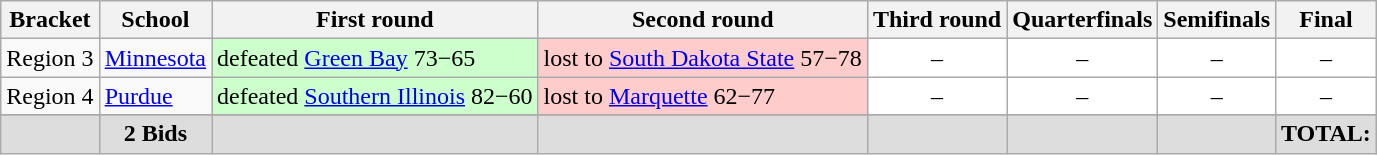<table class="sortable wikitable" style="white-space:nowrap; font-size:100%;">
<tr>
<th>Bracket</th>
<th>School</th>
<th>First round</th>
<th>Second round</th>
<th>Third round</th>
<th>Quarterfinals</th>
<th>Semifinals</th>
<th>Final</th>
</tr>
<tr>
<td>Region 3</td>
<td><a href='#'>Minnesota</a></td>
<td style="background:#cfc;" align=left>defeated <a href='#'>Green Bay</a> 73−65</td>
<td style="background:#fcc;" align=left>lost to <a href='#'>South Dakota State</a> 57−78</td>
<td style="background:#fff;" align=center>–</td>
<td style="background:#fff;" align=center>–</td>
<td style="background:#fff;" align=center>–</td>
<td style="background:#fff;" align=center>–</td>
</tr>
<tr>
<td>Region 4</td>
<td><a href='#'>Purdue</a></td>
<td style="background:#cfc;" align=left>defeated <a href='#'>Southern Illinois</a> 82−60</td>
<td style="background:#fcc;" align=left>lost to <a href='#'>Marquette</a> 62−77</td>
<td style="background:#fff;" align=center>–</td>
<td style="background:#fff;" align=center>–</td>
<td style="background:#fff;" align=center>–</td>
<td style="background:#fff;" align=center>–</td>
</tr>
<tr>
</tr>
<tr class="sortbottom" style="text-align:center; background:#ddd;">
<td></td>
<td><strong>2 Bids</strong></td>
<td></td>
<td></td>
<td></td>
<td></td>
<td></td>
<td><strong>TOTAL:</strong> </td>
</tr>
</table>
